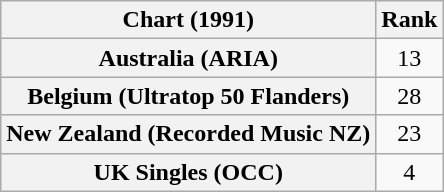<table class="wikitable sortable plainrowheaders" style="text-align:center">
<tr>
<th>Chart (1991)</th>
<th>Rank</th>
</tr>
<tr>
<th scope="row">Australia (ARIA)</th>
<td>13</td>
</tr>
<tr>
<th scope="row">Belgium (Ultratop 50 Flanders)</th>
<td>28</td>
</tr>
<tr>
<th scope="row">New Zealand (Recorded Music NZ)</th>
<td>23</td>
</tr>
<tr>
<th scope="row">UK Singles (OCC)</th>
<td>4</td>
</tr>
</table>
